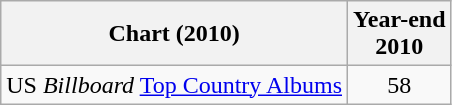<table class="wikitable">
<tr>
<th>Chart (2010)</th>
<th>Year-end<br>2010</th>
</tr>
<tr>
<td>US <em>Billboard</em> <a href='#'>Top Country Albums</a></td>
<td style="text-align:center;">58</td>
</tr>
</table>
